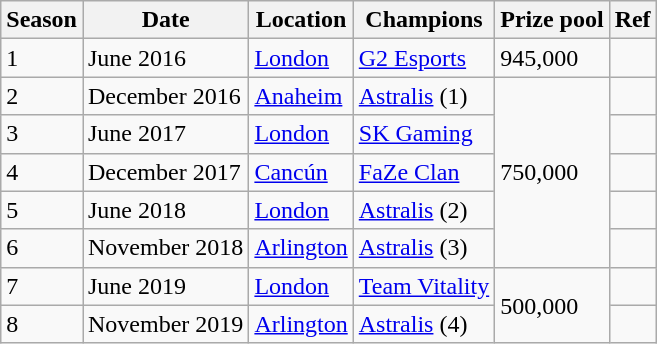<table class="wikitable">
<tr>
<th>Season</th>
<th>Date</th>
<th>Location</th>
<th>Champions</th>
<th>Prize pool</th>
<th>Ref</th>
</tr>
<tr>
<td>1</td>
<td>June 2016</td>
<td> <a href='#'>London</a></td>
<td> <a href='#'>G2 Esports</a></td>
<td>945,000</td>
<td></td>
</tr>
<tr>
<td>2</td>
<td>December 2016</td>
<td> <a href='#'>Anaheim</a></td>
<td> <a href='#'>Astralis</a> (1)</td>
<td rowspan="5">750,000</td>
<td></td>
</tr>
<tr>
<td>3</td>
<td>June 2017</td>
<td> <a href='#'>London</a></td>
<td> <a href='#'>SK Gaming</a></td>
<td></td>
</tr>
<tr>
<td>4</td>
<td>December 2017</td>
<td> <a href='#'>Cancún</a></td>
<td> <a href='#'>FaZe Clan</a></td>
<td></td>
</tr>
<tr>
<td>5</td>
<td>June 2018</td>
<td> <a href='#'>London</a></td>
<td> <a href='#'>Astralis</a> (2)</td>
<td></td>
</tr>
<tr>
<td>6</td>
<td>November 2018</td>
<td> <a href='#'>Arlington</a></td>
<td> <a href='#'>Astralis</a> (3)</td>
<td></td>
</tr>
<tr>
<td>7</td>
<td>June 2019</td>
<td> <a href='#'>London</a></td>
<td> <a href='#'>Team Vitality</a></td>
<td rowspan="2">500,000</td>
<td></td>
</tr>
<tr>
<td>8</td>
<td>November 2019</td>
<td> <a href='#'>Arlington</a></td>
<td> <a href='#'>Astralis</a> (4)</td>
<td></td>
</tr>
</table>
